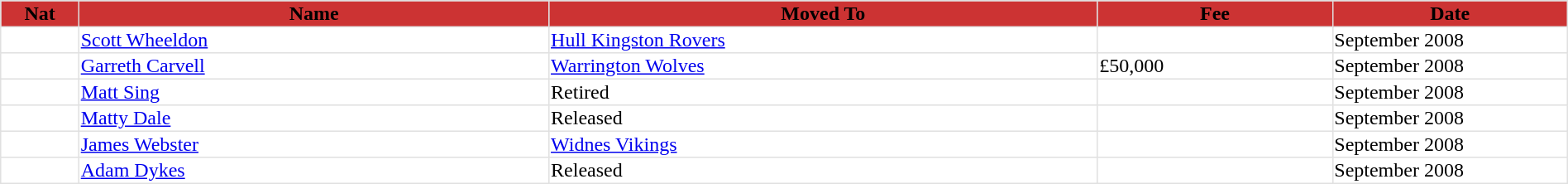<table width=100%  border="1" bordercolor="#FFFFFF" style="border-collapse: collapse; border-color: #E0E0E0;">
<tr bgcolor=#CC3333>
<th width=5%>Nat</th>
<th width=30%>Name</th>
<th width=35%>Moved To</th>
<th width=15%>Fee</th>
<th width=25%>Date</th>
</tr>
<tr>
<td width=5%></td>
<td width=30%><a href='#'>Scott Wheeldon</a></td>
<td width=35%><a href='#'>Hull Kingston Rovers</a></td>
<td width=15%></td>
<td width=25%>September 2008</td>
</tr>
<tr>
<td width=5%></td>
<td width=30%><a href='#'>Garreth Carvell</a></td>
<td width=35%><a href='#'>Warrington Wolves</a></td>
<td width=15%>£50,000</td>
<td width=25%>September 2008</td>
</tr>
<tr>
<td width=5%></td>
<td width=30%><a href='#'>Matt Sing</a></td>
<td width=35%>Retired</td>
<td width=15%></td>
<td width=25%>September 2008</td>
</tr>
<tr>
<td width=5%></td>
<td width=30%><a href='#'>Matty Dale</a></td>
<td width=35%>Released</td>
<td width=15%></td>
<td width=25%>September 2008</td>
</tr>
<tr>
<td width=5%></td>
<td width=30%><a href='#'>James Webster</a></td>
<td width=35%><a href='#'>Widnes Vikings</a></td>
<td width=15%></td>
<td width=25%>September 2008</td>
</tr>
<tr>
<td width=5%></td>
<td width=30%><a href='#'>Adam Dykes</a></td>
<td width=35%>Released</td>
<td width=15%></td>
<td width=25%>September 2008</td>
</tr>
</table>
